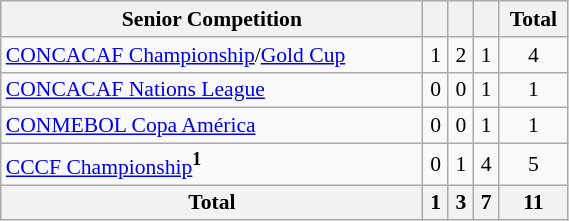<table class="wikitable" style="width:30%; font-size:90%; text-align:center;">
<tr>
<th>Senior Competition</th>
<th></th>
<th></th>
<th></th>
<th>Total</th>
</tr>
<tr>
<td align=left><a href='#'>CONCACAF Championship</a>/<a href='#'>Gold Cup</a></td>
<td>1</td>
<td>2</td>
<td>1</td>
<td>4</td>
</tr>
<tr>
<td align=left><a href='#'>CONCACAF Nations League</a></td>
<td>0</td>
<td>0</td>
<td>1</td>
<td>1</td>
</tr>
<tr>
<td align=left><a href='#'>CONMEBOL Copa América</a></td>
<td>0</td>
<td>0</td>
<td>1</td>
<td>1</td>
</tr>
<tr>
<td align=left><a href='#'>CCCF Championship</a><sup><strong>1</strong></sup></td>
<td>0</td>
<td>1</td>
<td>4</td>
<td>5</td>
</tr>
<tr>
<th>Total</th>
<th>1</th>
<th>3</th>
<th>7</th>
<th>11</th>
</tr>
</table>
